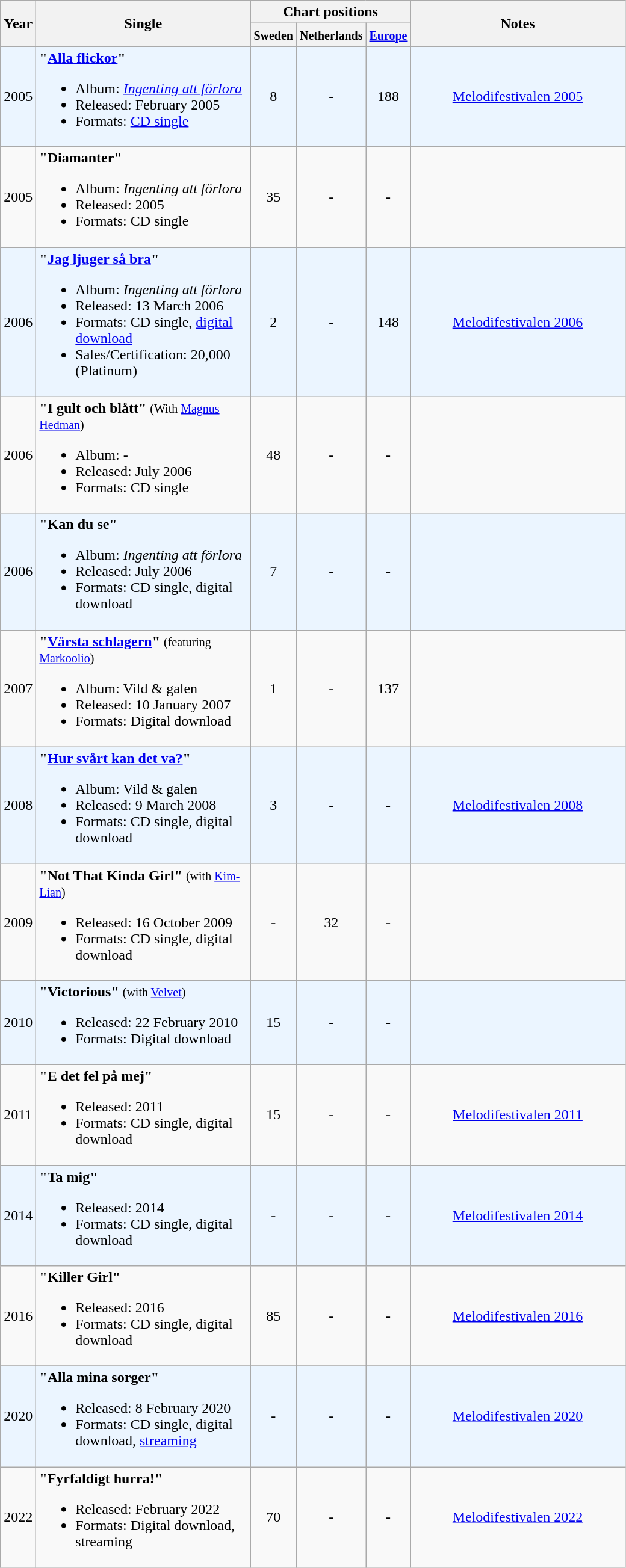<table class="wikitable">
<tr>
<th width="23" rowspan="2">Year</th>
<th width="230" rowspan="2">Single</th>
<th colspan="3">Chart positions</th>
<th width="230" rowspan="2">Notes</th>
</tr>
<tr>
<th width="40"><small>Sweden</small></th>
<th width="40"><small>Netherlands</small></th>
<th width="40"><small><a href='#'>Europe</a></small></th>
</tr>
<tr bgcolor="#EBF5FF" align="center">
<td>2005</td>
<td align="left"><strong>"<a href='#'>Alla flickor</a>"</strong><br><ul><li>Album: <em><a href='#'>Ingenting att förlora</a></em></li><li>Released: February 2005</li><li>Formats: <a href='#'>CD single</a></li></ul></td>
<td>8</td>
<td>-</td>
<td>188</td>
<td><a href='#'>Melodifestivalen 2005</a></td>
</tr>
<tr align="center">
<td>2005</td>
<td align="left"><strong>"Diamanter"</strong><br><ul><li>Album: <em>Ingenting att förlora</em></li><li>Released: 2005</li><li>Formats: CD single</li></ul></td>
<td>35</td>
<td>-</td>
<td>-</td>
<td></td>
</tr>
<tr bgcolor="#EBF5FF" align="center">
<td>2006</td>
<td align="left"><strong>"<a href='#'>Jag ljuger så bra</a>"</strong><br><ul><li>Album: <em>Ingenting att förlora</em></li><li>Released: 13 March 2006</li><li>Formats: CD single, <a href='#'>digital download</a></li><li>Sales/Certification: 20,000 (Platinum)</li></ul></td>
<td>2</td>
<td>-</td>
<td>148</td>
<td><a href='#'>Melodifestivalen 2006</a></td>
</tr>
<tr align="center">
<td>2006</td>
<td align="left"><strong>"I gult och blått"</strong> <small>(With <a href='#'>Magnus Hedman</a>)</small><br><ul><li>Album: -</li><li>Released: July 2006</li><li>Formats: CD single</li></ul></td>
<td>48</td>
<td>-</td>
<td>-</td>
<td></td>
</tr>
<tr bgcolor="#EBF5FF" align="center">
<td>2006</td>
<td align="left"><strong>"Kan du se"</strong><br><ul><li>Album: <em>Ingenting att förlora</em></li><li>Released: July 2006</li><li>Formats: CD single, digital download</li></ul></td>
<td>7</td>
<td>-</td>
<td>-</td>
<td></td>
</tr>
<tr align="center">
<td>2007</td>
<td align="left"><strong>"<a href='#'>Värsta schlagern</a>"</strong> <small>(featuring <a href='#'>Markoolio</a>)</small><br><ul><li>Album: Vild & galen</li><li>Released: 10 January 2007</li><li>Formats: Digital download</li></ul></td>
<td>1</td>
<td>-</td>
<td>137</td>
<td></td>
</tr>
<tr bgcolor="#EBF5FF" align="center">
<td>2008</td>
<td align="left"><strong>"<a href='#'>Hur svårt kan det va?</a>"</strong><br><ul><li>Album: Vild & galen</li><li>Released: 9 March 2008</li><li>Formats: CD single, digital download</li></ul></td>
<td>3</td>
<td>-</td>
<td>-</td>
<td><a href='#'>Melodifestivalen 2008</a></td>
</tr>
<tr>
<td>2009</td>
<td align="left"><strong>"Not That Kinda Girl"</strong> <small>(with <a href='#'>Kim-Lian</a>)</small><br><ul><li>Released: 16 October 2009</li><li>Formats: CD single, digital download</li></ul></td>
<td align="center">-</td>
<td align="center">32</td>
<td align="center">-</td>
<td></td>
</tr>
<tr bgcolor="#EBF5FF" align="center">
<td>2010</td>
<td align="left"><strong>"Victorious"</strong> <small>(with <a href='#'>Velvet</a>)</small><br><ul><li>Released: 22 February 2010</li><li>Formats: Digital download</li></ul></td>
<td align="center">15</td>
<td align="center">-</td>
<td align="center">-</td>
<td></td>
</tr>
<tr>
<td>2011</td>
<td align="left"><strong>"E det fel på mej"</strong><br><ul><li>Released: 2011</li><li>Formats: CD single, digital download</li></ul></td>
<td align="center">15</td>
<td align="center">-</td>
<td align="center">-</td>
<td align="center"><a href='#'>Melodifestivalen 2011</a></td>
</tr>
<tr bgcolor="#EBF5FF" align="center">
<td>2014</td>
<td align="left"><strong>"Ta mig"</strong><br><ul><li>Released: 2014</li><li>Formats: CD single, digital download</li></ul></td>
<td align="center">-</td>
<td align="center">-</td>
<td align="center">-</td>
<td align="center"><a href='#'>Melodifestivalen 2014</a></td>
</tr>
<tr>
<td>2016</td>
<td align="left"><strong>"Killer Girl"</strong><br><ul><li>Released: 2016</li><li>Formats: CD single, digital download</li></ul></td>
<td align="center">85</td>
<td align="center">-</td>
<td align="center">-</td>
<td align="center"><a href='#'>Melodifestivalen 2016</a></td>
</tr>
<tr>
</tr>
<tr bgcolor="#EBF5FF" align="center">
<td>2020</td>
<td align="left"><strong>"Alla mina sorger"</strong><br><ul><li>Released: 8 February 2020</li><li>Formats: CD single, digital download, <a href='#'>streaming</a></li></ul></td>
<td align="center">-</td>
<td align="center">-</td>
<td align="center">-</td>
<td align="center"><a href='#'>Melodifestivalen 2020</a></td>
</tr>
<tr>
<td>2022</td>
<td align="left"><strong>"Fyrfaldigt hurra!"</strong><br><ul><li>Released: February 2022</li><li>Formats: Digital download, streaming</li></ul></td>
<td align="center">70<br></td>
<td align="center">-</td>
<td align="center">-</td>
<td align="center"><a href='#'>Melodifestivalen 2022</a></td>
</tr>
</table>
